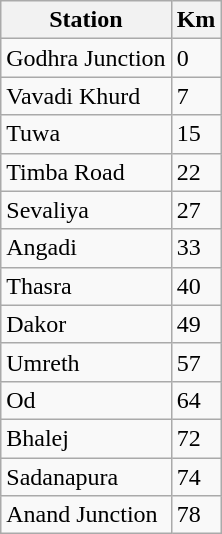<table class="wikitable">
<tr>
<th>Station</th>
<th>Km</th>
</tr>
<tr>
<td>Godhra Junction</td>
<td>0</td>
</tr>
<tr>
<td>Vavadi Khurd</td>
<td>7</td>
</tr>
<tr>
<td>Tuwa</td>
<td>15</td>
</tr>
<tr>
<td>Timba Road</td>
<td>22</td>
</tr>
<tr>
<td>Sevaliya</td>
<td>27</td>
</tr>
<tr>
<td>Angadi</td>
<td>33</td>
</tr>
<tr>
<td>Thasra</td>
<td>40</td>
</tr>
<tr>
<td>Dakor</td>
<td>49</td>
</tr>
<tr>
<td>Umreth</td>
<td>57</td>
</tr>
<tr>
<td>Od</td>
<td>64</td>
</tr>
<tr>
<td>Bhalej</td>
<td>72</td>
</tr>
<tr>
<td>Sadanapura</td>
<td>74</td>
</tr>
<tr>
<td>Anand Junction</td>
<td>78</td>
</tr>
</table>
